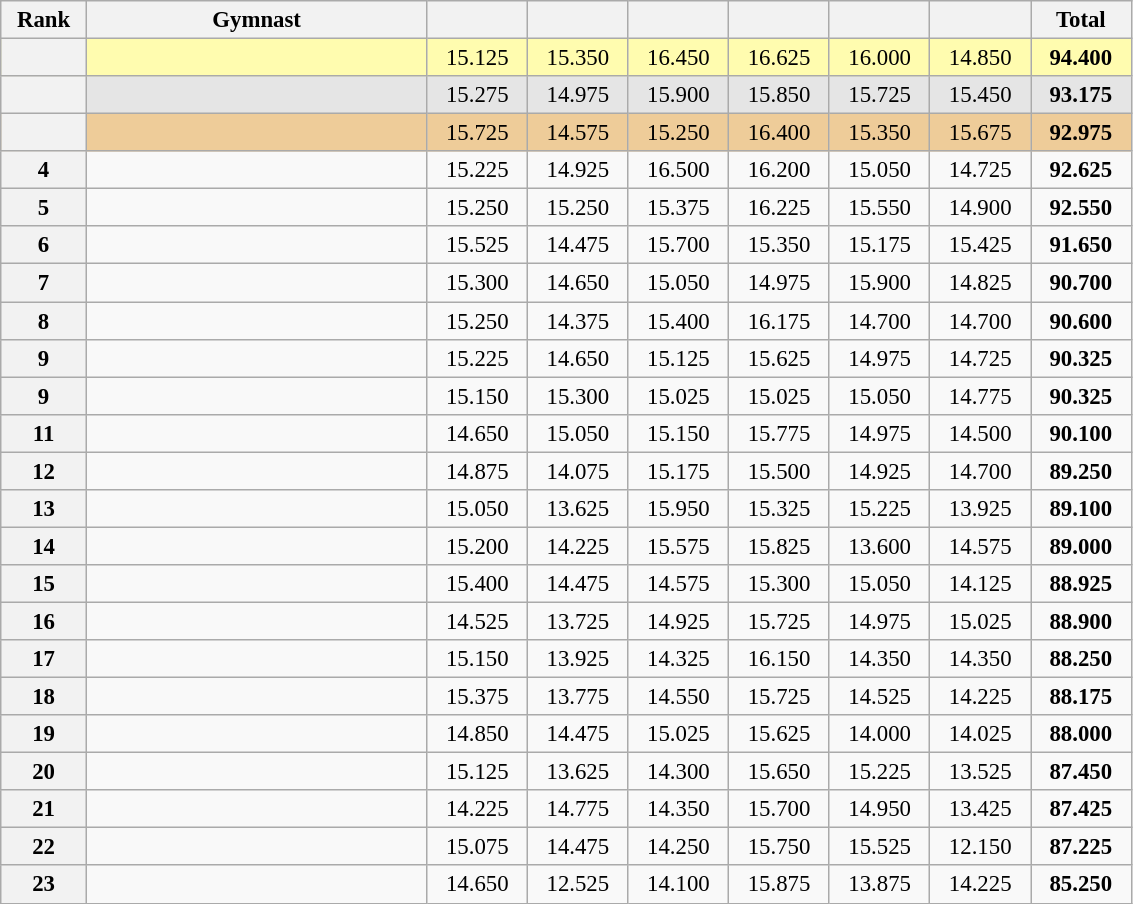<table class="wikitable sortable" style="text-align:center; font-size:95%">
<tr>
<th scope="col" style="width:50px;">Rank</th>
<th scope="col" style="width:220px;">Gymnast</th>
<th scope="col" style="width:60px;"></th>
<th scope="col" style="width:60px;"></th>
<th scope="col" style="width:60px;"></th>
<th scope="col" style="width:60px;"></th>
<th scope="col" style="width:60px;"></th>
<th scope="col" style="width:60px;"></th>
<th scope="col" style="width:60px;">Total</th>
</tr>
<tr style="background:#fffcaf;">
<th scope=row style="text-align:center"></th>
<td align=left></td>
<td>15.125</td>
<td>15.350</td>
<td>16.450</td>
<td>16.625</td>
<td>16.000</td>
<td>14.850</td>
<td><strong>94.400</strong></td>
</tr>
<tr style="background:#e5e5e5;">
<th scope=row style="text-align:center"></th>
<td align=left></td>
<td>15.275</td>
<td>14.975</td>
<td>15.900</td>
<td>15.850</td>
<td>15.725</td>
<td>15.450</td>
<td><strong>93.175</strong></td>
</tr>
<tr style="background:#ec9;">
<th scope=row style="text-align:center"></th>
<td align=left></td>
<td>15.725</td>
<td>14.575</td>
<td>15.250</td>
<td>16.400</td>
<td>15.350</td>
<td>15.675</td>
<td><strong>92.975</strong></td>
</tr>
<tr>
<th scope=row style="text-align:center">4</th>
<td align=left></td>
<td>15.225</td>
<td>14.925</td>
<td>16.500</td>
<td>16.200</td>
<td>15.050</td>
<td>14.725</td>
<td><strong>92.625</strong></td>
</tr>
<tr>
<th scope=row style="text-align:center">5</th>
<td align=left></td>
<td>15.250</td>
<td>15.250</td>
<td>15.375</td>
<td>16.225</td>
<td>15.550</td>
<td>14.900</td>
<td><strong>92.550</strong></td>
</tr>
<tr>
<th scope=row style="text-align:center">6</th>
<td align=left></td>
<td>15.525</td>
<td>14.475</td>
<td>15.700</td>
<td>15.350</td>
<td>15.175</td>
<td>15.425</td>
<td><strong>91.650</strong></td>
</tr>
<tr>
<th scope=row style="text-align:center">7</th>
<td align=left></td>
<td>15.300</td>
<td>14.650</td>
<td>15.050</td>
<td>14.975</td>
<td>15.900</td>
<td>14.825</td>
<td><strong>90.700</strong></td>
</tr>
<tr>
<th scope=row style="text-align:center">8</th>
<td align=left></td>
<td>15.250</td>
<td>14.375</td>
<td>15.400</td>
<td>16.175</td>
<td>14.700</td>
<td>14.700</td>
<td><strong>90.600</strong></td>
</tr>
<tr>
<th scope=row style="text-align:center">9</th>
<td align=left></td>
<td>15.225</td>
<td>14.650</td>
<td>15.125</td>
<td>15.625</td>
<td>14.975</td>
<td>14.725</td>
<td><strong>90.325</strong></td>
</tr>
<tr>
<th scope=row style="text-align:center">9</th>
<td align=left></td>
<td>15.150</td>
<td>15.300</td>
<td>15.025</td>
<td>15.025</td>
<td>15.050</td>
<td>14.775</td>
<td><strong>90.325</strong></td>
</tr>
<tr>
<th scope=row style="text-align:center">11</th>
<td align=left></td>
<td>14.650</td>
<td>15.050</td>
<td>15.150</td>
<td>15.775</td>
<td>14.975</td>
<td>14.500</td>
<td><strong>90.100</strong></td>
</tr>
<tr>
<th scope=row style="text-align:center">12</th>
<td align=left></td>
<td>14.875</td>
<td>14.075</td>
<td>15.175</td>
<td>15.500</td>
<td>14.925</td>
<td>14.700</td>
<td><strong>89.250</strong></td>
</tr>
<tr>
<th scope=row style="text-align:center">13</th>
<td align=left></td>
<td>15.050</td>
<td>13.625</td>
<td>15.950</td>
<td>15.325</td>
<td>15.225</td>
<td>13.925</td>
<td><strong>89.100</strong></td>
</tr>
<tr>
<th scope=row style="text-align:center">14</th>
<td align=left></td>
<td>15.200</td>
<td>14.225</td>
<td>15.575</td>
<td>15.825</td>
<td>13.600</td>
<td>14.575</td>
<td><strong>89.000</strong></td>
</tr>
<tr>
<th scope=row style="text-align:center">15</th>
<td align=left></td>
<td>15.400</td>
<td>14.475</td>
<td>14.575</td>
<td>15.300</td>
<td>15.050</td>
<td>14.125</td>
<td><strong>88.925</strong></td>
</tr>
<tr>
<th scope=row style="text-align:center">16</th>
<td align=left></td>
<td>14.525</td>
<td>13.725</td>
<td>14.925</td>
<td>15.725</td>
<td>14.975</td>
<td>15.025</td>
<td><strong>88.900</strong></td>
</tr>
<tr>
<th scope=row style="text-align:center">17</th>
<td align=left></td>
<td>15.150</td>
<td>13.925</td>
<td>14.325</td>
<td>16.150</td>
<td>14.350</td>
<td>14.350</td>
<td><strong>88.250</strong></td>
</tr>
<tr>
<th scope=row style="text-align:center">18</th>
<td align=left></td>
<td>15.375</td>
<td>13.775</td>
<td>14.550</td>
<td>15.725</td>
<td>14.525</td>
<td>14.225</td>
<td><strong>88.175</strong></td>
</tr>
<tr>
<th scope=row style="text-align:center">19</th>
<td align=left></td>
<td>14.850</td>
<td>14.475</td>
<td>15.025</td>
<td>15.625</td>
<td>14.000</td>
<td>14.025</td>
<td><strong>88.000</strong></td>
</tr>
<tr>
<th scope=row style="text-align:center">20</th>
<td align=left></td>
<td>15.125</td>
<td>13.625</td>
<td>14.300</td>
<td>15.650</td>
<td>15.225</td>
<td>13.525</td>
<td><strong>87.450</strong></td>
</tr>
<tr>
<th scope=row style="text-align:center">21</th>
<td align=left></td>
<td>14.225</td>
<td>14.775</td>
<td>14.350</td>
<td>15.700</td>
<td>14.950</td>
<td>13.425</td>
<td><strong>87.425</strong></td>
</tr>
<tr>
<th scope=row style="text-align:center">22</th>
<td align=left></td>
<td>15.075</td>
<td>14.475</td>
<td>14.250</td>
<td>15.750</td>
<td>15.525</td>
<td>12.150</td>
<td><strong>87.225</strong></td>
</tr>
<tr>
<th scope=row style="text-align:center">23</th>
<td align=left></td>
<td>14.650</td>
<td>12.525</td>
<td>14.100</td>
<td>15.875</td>
<td>13.875</td>
<td>14.225</td>
<td><strong>85.250</strong></td>
</tr>
</table>
